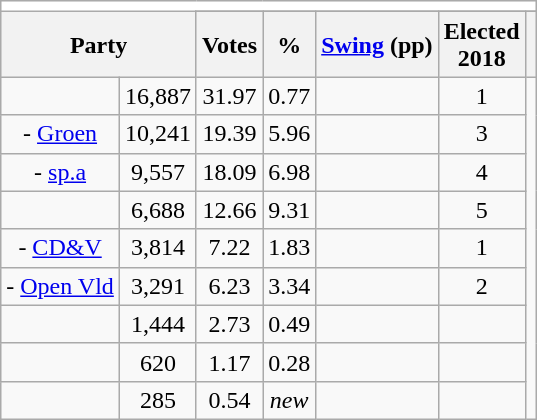<table class="wikitable sortable" style="text-align:center;">
<tr>
<td bgcolor=white colspan=11></td>
</tr>
<tr style="text-align:right; background-color:#E9E9E9; text-align:center">
<th rowspan="2" colspan="2">Party</th>
</tr>
<tr style="text-align:right; background-color:#E9E9E9; text-align:center">
<th data-sort-type="number">Votes</th>
<th data-sort-type="number">%</th>
<th data-sort-type="number"><a href='#'>Swing</a> (pp)</th>
<th data-sort-type="number">Elected<br>2018</th>
<th data-sort-type="number"></th>
</tr>
<tr>
<td></td>
<td>16,887</td>
<td>31.97</td>
<td>0.77</td>
<td></td>
<td>1</td>
</tr>
<tr>
<td> - <a href='#'>Groen</a></td>
<td>10,241</td>
<td>19.39</td>
<td>5.96</td>
<td></td>
<td>3</td>
</tr>
<tr>
<td> - <a href='#'>sp.a</a></td>
<td>9,557</td>
<td>18.09</td>
<td>6.98</td>
<td></td>
<td>4</td>
</tr>
<tr>
<td></td>
<td>6,688</td>
<td>12.66</td>
<td>9.31</td>
<td></td>
<td>5</td>
</tr>
<tr>
<td> - <a href='#'>CD&V</a></td>
<td>3,814</td>
<td>7.22</td>
<td>1.83</td>
<td></td>
<td>1</td>
</tr>
<tr>
<td> - <a href='#'>Open Vld</a></td>
<td>3,291</td>
<td>6.23</td>
<td>3.34</td>
<td></td>
<td>2</td>
</tr>
<tr>
<td></td>
<td>1,444</td>
<td>2.73</td>
<td>0.49</td>
<td></td>
<td></td>
</tr>
<tr>
<td></td>
<td>620</td>
<td>1.17</td>
<td>0.28</td>
<td></td>
<td></td>
</tr>
<tr>
<td></td>
<td>285</td>
<td>0.54</td>
<td><em>new</em></td>
<td></td>
<td></td>
</tr>
</table>
